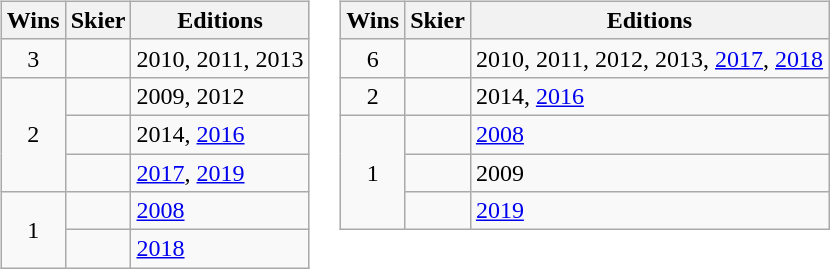<table border="0">
<tr>
<td valign="top"><br><table class="wikitable">
<tr>
<th>Wins</th>
<th>Skier</th>
<th>Editions</th>
</tr>
<tr>
<td align=center>3</td>
<td></td>
<td>2010, 2011, 2013</td>
</tr>
<tr>
<td align=center rowspan=3>2</td>
<td></td>
<td>2009, 2012</td>
</tr>
<tr>
<td></td>
<td>2014, <a href='#'>2016</a></td>
</tr>
<tr>
<td></td>
<td><a href='#'>2017</a>, <a href='#'>2019</a></td>
</tr>
<tr>
<td align=center rowspan=2>1</td>
<td></td>
<td><a href='#'>2008</a></td>
</tr>
<tr>
<td></td>
<td><a href='#'>2018</a></td>
</tr>
</table>
</td>
<td valign="top"><br><table class="wikitable">
<tr>
<th>Wins</th>
<th>Skier</th>
<th>Editions</th>
</tr>
<tr>
<td align=center>6</td>
<td></td>
<td>2010, 2011, 2012, 2013, <a href='#'>2017</a>, <a href='#'>2018</a></td>
</tr>
<tr>
<td align=center>2</td>
<td></td>
<td>2014, <a href='#'>2016</a></td>
</tr>
<tr>
<td align=center rowspan=3>1</td>
<td></td>
<td><a href='#'>2008</a></td>
</tr>
<tr>
<td></td>
<td>2009</td>
</tr>
<tr>
<td></td>
<td><a href='#'>2019</a></td>
</tr>
</table>
</td>
</tr>
</table>
